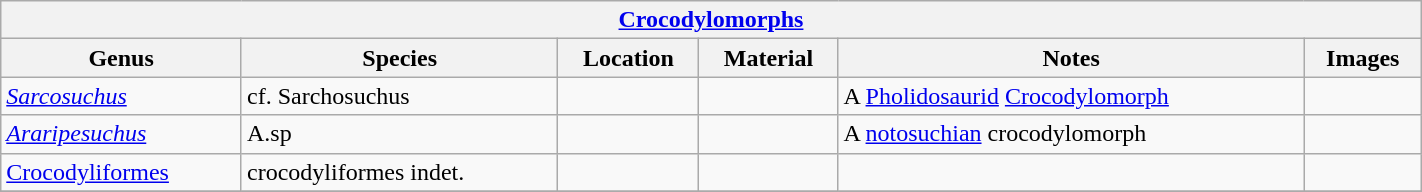<table class="wikitable" align="center" width="75%">
<tr>
<th colspan="6" align="center"><a href='#'>Crocodylomorphs</a></th>
</tr>
<tr>
<th>Genus</th>
<th>Species</th>
<th>Location</th>
<th>Material</th>
<th>Notes</th>
<th>Images</th>
</tr>
<tr>
<td><em><a href='#'>Sarcosuchus</a></em></td>
<td>cf. Sarchosuchus</td>
<td></td>
<td></td>
<td>A <a href='#'>Pholidosaurid</a> <a href='#'>Crocodylomorph</a></td>
<td></td>
</tr>
<tr>
<td><em><a href='#'>Araripesuchus</a></em></td>
<td>A.sp</td>
<td></td>
<td></td>
<td>A <a href='#'>notosuchian</a> crocodylomorph</td>
<td></td>
</tr>
<tr>
<td><a href='#'>Crocodyliformes</a></td>
<td>crocodyliformes indet.</td>
<td></td>
<td></td>
<td></td>
<td></td>
</tr>
<tr>
</tr>
</table>
